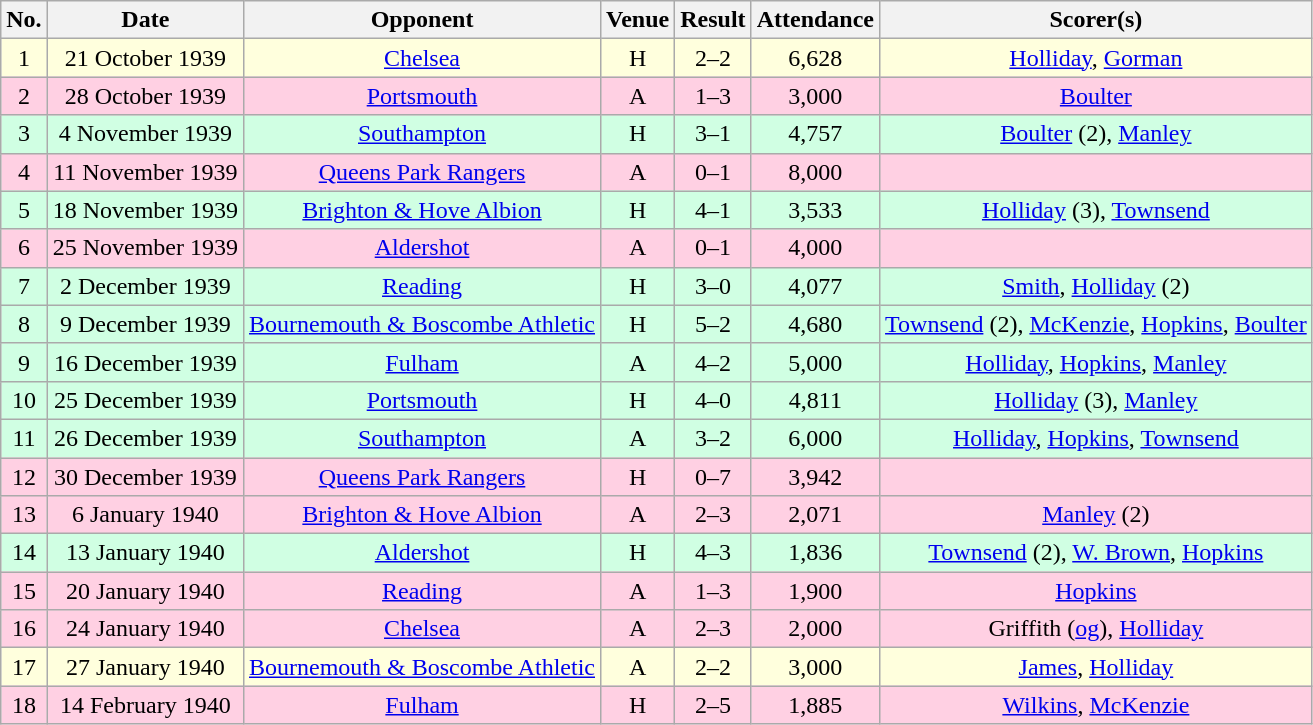<table class="wikitable sortable" style="text-align:center;">
<tr>
<th>No.</th>
<th>Date</th>
<th>Opponent</th>
<th>Venue</th>
<th>Result</th>
<th>Attendance</th>
<th>Scorer(s)</th>
</tr>
<tr style="background:#ffd;">
<td>1</td>
<td>21 October 1939</td>
<td><a href='#'>Chelsea</a></td>
<td>H</td>
<td>2–2</td>
<td>6,628</td>
<td><a href='#'>Holliday</a>, <a href='#'>Gorman</a></td>
</tr>
<tr style="background:#ffd0e3;">
<td>2</td>
<td>28 October 1939</td>
<td><a href='#'>Portsmouth</a></td>
<td>A</td>
<td>1–3</td>
<td>3,000</td>
<td><a href='#'>Boulter</a></td>
</tr>
<tr style="background:#d0ffe3;">
<td>3</td>
<td>4 November 1939</td>
<td><a href='#'>Southampton</a></td>
<td>H</td>
<td>3–1</td>
<td>4,757</td>
<td><a href='#'>Boulter</a> (2), <a href='#'>Manley</a></td>
</tr>
<tr style="background:#ffd0e3;">
<td>4</td>
<td>11 November 1939</td>
<td><a href='#'>Queens Park Rangers</a></td>
<td>A</td>
<td>0–1</td>
<td>8,000</td>
<td></td>
</tr>
<tr style="background:#d0ffe3;">
<td>5</td>
<td>18 November 1939</td>
<td><a href='#'>Brighton & Hove Albion</a></td>
<td>H</td>
<td>4–1</td>
<td>3,533</td>
<td><a href='#'>Holliday</a> (3), <a href='#'>Townsend</a></td>
</tr>
<tr style="background:#ffd0e3;">
<td>6</td>
<td>25 November 1939</td>
<td><a href='#'>Aldershot</a></td>
<td>A</td>
<td>0–1</td>
<td>4,000</td>
<td></td>
</tr>
<tr style="background:#d0ffe3;">
<td>7</td>
<td>2 December 1939</td>
<td><a href='#'>Reading</a></td>
<td>H</td>
<td>3–0</td>
<td>4,077</td>
<td><a href='#'>Smith</a>, <a href='#'>Holliday</a> (2)</td>
</tr>
<tr style="background:#d0ffe3;">
<td>8</td>
<td>9 December 1939</td>
<td><a href='#'>Bournemouth & Boscombe Athletic</a></td>
<td>H</td>
<td>5–2</td>
<td>4,680</td>
<td><a href='#'>Townsend</a> (2), <a href='#'>McKenzie</a>, <a href='#'>Hopkins</a>, <a href='#'>Boulter</a></td>
</tr>
<tr style="background:#d0ffe3;">
<td>9</td>
<td>16 December 1939</td>
<td><a href='#'>Fulham</a></td>
<td>A</td>
<td>4–2</td>
<td>5,000</td>
<td><a href='#'>Holliday</a>, <a href='#'>Hopkins</a>, <a href='#'>Manley</a></td>
</tr>
<tr style="background:#d0ffe3;">
<td>10</td>
<td>25 December 1939</td>
<td><a href='#'>Portsmouth</a></td>
<td>H</td>
<td>4–0</td>
<td>4,811</td>
<td><a href='#'>Holliday</a> (3), <a href='#'>Manley</a></td>
</tr>
<tr style="background:#d0ffe3;">
<td>11</td>
<td>26 December 1939</td>
<td><a href='#'>Southampton</a></td>
<td>A</td>
<td>3–2</td>
<td>6,000</td>
<td><a href='#'>Holliday</a>, <a href='#'>Hopkins</a>, <a href='#'>Townsend</a></td>
</tr>
<tr style="background:#ffd0e3;">
<td>12</td>
<td>30 December 1939</td>
<td><a href='#'>Queens Park Rangers</a></td>
<td>H</td>
<td>0–7</td>
<td>3,942</td>
<td></td>
</tr>
<tr style="background:#ffd0e3;">
<td>13</td>
<td>6 January 1940</td>
<td><a href='#'>Brighton & Hove Albion</a></td>
<td>A</td>
<td>2–3</td>
<td>2,071</td>
<td><a href='#'>Manley</a> (2)</td>
</tr>
<tr style="background:#d0ffe3;">
<td>14</td>
<td>13 January 1940</td>
<td><a href='#'>Aldershot</a></td>
<td>H</td>
<td>4–3</td>
<td>1,836</td>
<td><a href='#'>Townsend</a> (2), <a href='#'>W. Brown</a>, <a href='#'>Hopkins</a></td>
</tr>
<tr style="background:#ffd0e3;">
<td>15</td>
<td>20 January 1940</td>
<td><a href='#'>Reading</a></td>
<td>A</td>
<td>1–3</td>
<td>1,900</td>
<td><a href='#'>Hopkins</a></td>
</tr>
<tr style="background:#ffd0e3;">
<td>16</td>
<td>24 January 1940</td>
<td><a href='#'>Chelsea</a></td>
<td>A</td>
<td>2–3</td>
<td>2,000</td>
<td>Griffith (<a href='#'>og</a>), <a href='#'>Holliday</a></td>
</tr>
<tr style="background:#ffd;">
<td>17</td>
<td>27 January 1940</td>
<td><a href='#'>Bournemouth & Boscombe Athletic</a></td>
<td>A</td>
<td>2–2</td>
<td>3,000</td>
<td><a href='#'>James</a>, <a href='#'>Holliday</a></td>
</tr>
<tr style="background:#ffd0e3;">
<td>18</td>
<td>14 February 1940</td>
<td><a href='#'>Fulham</a></td>
<td>H</td>
<td>2–5</td>
<td>1,885</td>
<td><a href='#'>Wilkins</a>, <a href='#'>McKenzie</a></td>
</tr>
</table>
